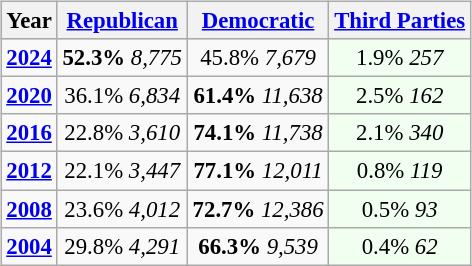<table class="wikitable" style="float:right; font-size:95%;">
<tr bgcolor=lightgrey>
<th>Year</th>
<th><a href='#'>Republican</a></th>
<th><a href='#'>Democratic</a></th>
<th><a href='#'>Third Parties</a></th>
</tr>
<tr>
<td style="text-align:center;" ><strong><a href='#'>2024</a></strong></td>
<td style="text-align:center;" ><strong>52.3%</strong> <em>8,775</em></td>
<td style="text-align:center;" >45.8% <em>7,679</em></td>
<td style="text-align:center; background:honeyDew;">1.9% <em>257</em></td>
</tr>
<tr>
<td style="text-align:center;" ><strong><a href='#'>2020</a></strong></td>
<td style="text-align:center;" >36.1% <em>6,834</em></td>
<td style="text-align:center;" ><strong>61.4%</strong> <em>11,638</em></td>
<td style="text-align:center; background:honeyDew;">2.5% <em>162</em></td>
</tr>
<tr>
<td style="text-align:center;" ><strong><a href='#'>2016</a></strong></td>
<td style="text-align:center;" >22.8% <em>3,610</em></td>
<td style="text-align:center;" ><strong>74.1%</strong> <em>11,738</em></td>
<td style="text-align:center; background:honeyDew;">2.1% <em>340</em></td>
</tr>
<tr>
<td style="text-align:center;" ><strong><a href='#'>2012</a></strong></td>
<td style="text-align:center;" >22.1% <em>3,447</em></td>
<td style="text-align:center;" ><strong>77.1%</strong> <em>12,011</em></td>
<td style="text-align:center; background:honeyDew;">0.8% <em>119</em></td>
</tr>
<tr>
<td style="text-align:center;" ><strong><a href='#'>2008</a></strong></td>
<td style="text-align:center;" >23.6% <em>4,012</em></td>
<td style="text-align:center;" ><strong>72.7%</strong> <em>12,386</em></td>
<td style="text-align:center; background:honeyDew;">0.5% <em>93</em></td>
</tr>
<tr>
<td style="text-align:center;" ><strong><a href='#'>2004</a></strong></td>
<td style="text-align:center;" >29.8% <em>4,291</em></td>
<td style="text-align:center;" ><strong>66.3%</strong> <em>9,539</em></td>
<td style="text-align:center; background:honeyDew;">0.4% <em>62</em></td>
</tr>
</table>
